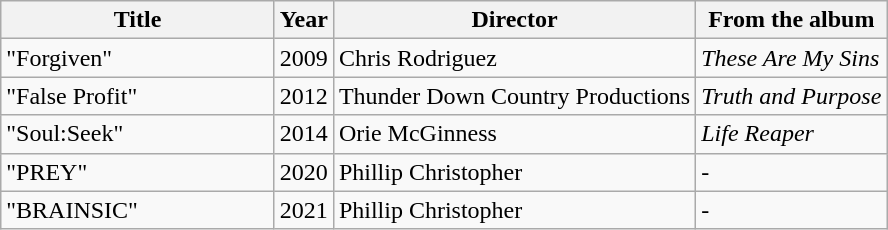<table class="wikitable" border="1">
<tr>
<th width="175">Title</th>
<th>Year</th>
<th>Director</th>
<th>From the album</th>
</tr>
<tr>
<td>"Forgiven"</td>
<td>2009</td>
<td>Chris Rodriguez</td>
<td><em>These Are My Sins</em></td>
</tr>
<tr>
<td>"False Profit"</td>
<td>2012</td>
<td>Thunder Down Country Productions</td>
<td><em>Truth and Purpose</em></td>
</tr>
<tr>
<td>"Soul:Seek"</td>
<td>2014</td>
<td>Orie McGinness</td>
<td><em>Life Reaper</em></td>
</tr>
<tr>
<td>"PREY"</td>
<td>2020</td>
<td>Phillip Christopher</td>
<td>-</td>
</tr>
<tr>
<td>"BRAINSIC"</td>
<td>2021</td>
<td>Phillip Christopher</td>
<td>-</td>
</tr>
</table>
